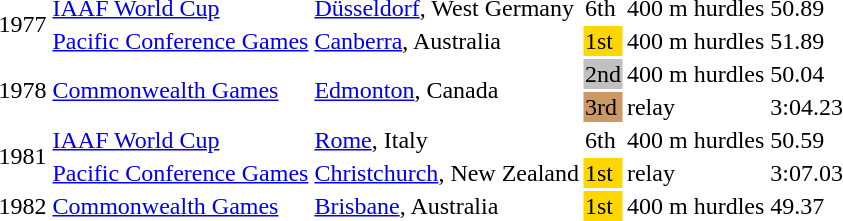<table>
<tr>
<td rowspan=2>1977</td>
<td><a href='#'>IAAF World Cup</a></td>
<td><a href='#'>Düsseldorf</a>, West Germany</td>
<td>6th</td>
<td>400 m hurdles</td>
<td>50.89</td>
</tr>
<tr>
<td><a href='#'>Pacific Conference Games</a></td>
<td><a href='#'>Canberra</a>, Australia</td>
<td bgcolor=gold>1st</td>
<td>400 m hurdles</td>
<td>51.89</td>
</tr>
<tr>
<td rowspan=2>1978</td>
<td rowspan=2><a href='#'>Commonwealth Games</a></td>
<td rowspan=2><a href='#'>Edmonton</a>, Canada</td>
<td bgcolor=silver>2nd</td>
<td>400 m hurdles</td>
<td>50.04</td>
</tr>
<tr>
<td bgcolor=cc9966>3rd</td>
<td> relay</td>
<td>3:04.23</td>
</tr>
<tr>
<td rowspan=2>1981</td>
<td><a href='#'>IAAF World Cup</a></td>
<td><a href='#'>Rome</a>, Italy</td>
<td>6th</td>
<td>400 m hurdles</td>
<td>50.59</td>
</tr>
<tr>
<td><a href='#'>Pacific Conference Games</a></td>
<td><a href='#'>Christchurch</a>, New Zealand</td>
<td bgcolor=gold>1st</td>
<td> relay</td>
<td>3:07.03</td>
</tr>
<tr>
<td>1982</td>
<td><a href='#'>Commonwealth Games</a></td>
<td><a href='#'>Brisbane</a>, Australia</td>
<td bgcolor=gold>1st</td>
<td>400 m hurdles</td>
<td>49.37</td>
</tr>
</table>
